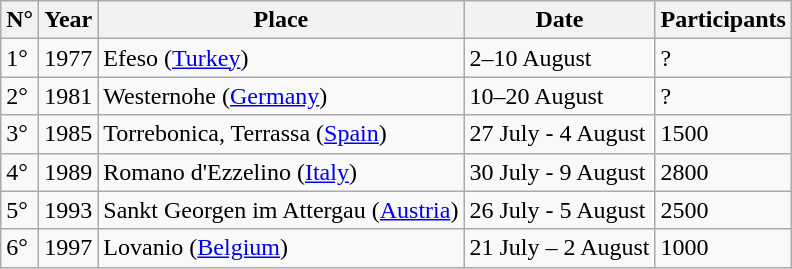<table class="wikitable">
<tr>
<th>N°</th>
<th>Year</th>
<th>Place</th>
<th>Date</th>
<th>Participants</th>
</tr>
<tr>
<td>1°</td>
<td>1977</td>
<td>Efeso (<a href='#'>Turkey</a>)</td>
<td>2–10 August</td>
<td>?</td>
</tr>
<tr>
<td>2°</td>
<td>1981</td>
<td>Westernohe (<a href='#'>Germany</a>)</td>
<td>10–20 August</td>
<td>?</td>
</tr>
<tr>
<td>3°</td>
<td>1985</td>
<td>Torrebonica, Terrassa (<a href='#'>Spain</a>)</td>
<td>27 July - 4 August</td>
<td>1500</td>
</tr>
<tr>
<td>4°</td>
<td>1989</td>
<td>Romano d'Ezzelino (<a href='#'>Italy</a>)</td>
<td>30 July - 9 August</td>
<td>2800</td>
</tr>
<tr>
<td>5°</td>
<td>1993</td>
<td>Sankt Georgen im Attergau (<a href='#'>Austria</a>)</td>
<td>26 July - 5 August</td>
<td>2500</td>
</tr>
<tr>
<td>6°</td>
<td>1997</td>
<td>Lovanio (<a href='#'>Belgium</a>)</td>
<td>21 July – 2 August</td>
<td>1000</td>
</tr>
</table>
